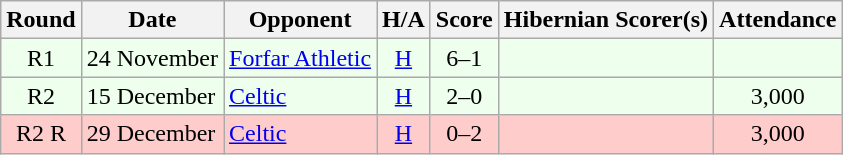<table class="wikitable" style="text-align:center">
<tr>
<th>Round</th>
<th>Date</th>
<th>Opponent</th>
<th>H/A</th>
<th>Score</th>
<th>Hibernian Scorer(s)</th>
<th>Attendance</th>
</tr>
<tr bgcolor=#EEFFEE>
<td>R1</td>
<td align=left>24 November</td>
<td align=left><a href='#'>Forfar Athletic</a></td>
<td><a href='#'>H</a></td>
<td>6–1</td>
<td align=left></td>
<td></td>
</tr>
<tr bgcolor=#EEFFEE>
<td>R2</td>
<td align=left>15 December</td>
<td align=left><a href='#'>Celtic</a></td>
<td><a href='#'>H</a></td>
<td>2–0</td>
<td align=left></td>
<td>3,000</td>
</tr>
<tr bgcolor=#FFCCCC>
<td>R2 R</td>
<td align=left>29 December</td>
<td align=left><a href='#'>Celtic</a></td>
<td><a href='#'>H</a></td>
<td>0–2</td>
<td align=left></td>
<td>3,000</td>
</tr>
</table>
